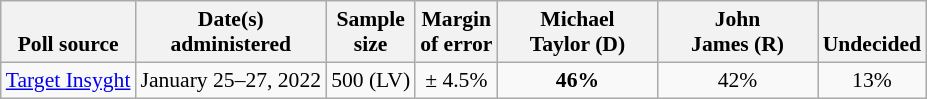<table class="wikitable" style="font-size:90%;text-align:center;">
<tr valign=bottom>
<th>Poll source</th>
<th>Date(s)<br>administered</th>
<th>Sample<br>size</th>
<th>Margin<br>of error</th>
<th style="width:100px;">Michael<br>Taylor (D)</th>
<th style="width:100px;">John<br>James (R)</th>
<th>Undecided</th>
</tr>
<tr>
<td style="text-align:left;"><a href='#'>Target Insyght</a></td>
<td>January 25–27, 2022</td>
<td>500 (LV)</td>
<td>± 4.5%</td>
<td><strong>46%</strong></td>
<td>42%</td>
<td>13%</td>
</tr>
</table>
